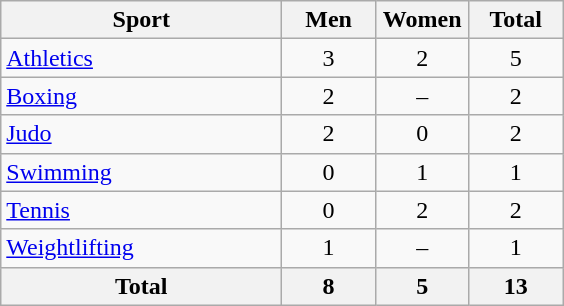<table class="wikitable sortable" style="text-align:center;">
<tr>
<th width=180>Sport</th>
<th width=55>Men</th>
<th width=55>Women</th>
<th width=55>Total</th>
</tr>
<tr>
<td align=left><a href='#'>Athletics</a></td>
<td>3</td>
<td>2</td>
<td>5</td>
</tr>
<tr>
<td align=left><a href='#'>Boxing</a></td>
<td>2</td>
<td>–</td>
<td>2</td>
</tr>
<tr>
<td align=left><a href='#'>Judo</a></td>
<td>2</td>
<td>0</td>
<td>2</td>
</tr>
<tr>
<td align=left><a href='#'>Swimming</a></td>
<td>0</td>
<td>1</td>
<td>1</td>
</tr>
<tr>
<td align=left><a href='#'>Tennis</a></td>
<td>0</td>
<td>2</td>
<td>2</td>
</tr>
<tr>
<td align=left><a href='#'>Weightlifting</a></td>
<td>1</td>
<td>–</td>
<td>1</td>
</tr>
<tr>
<th>Total</th>
<th>8</th>
<th>5</th>
<th>13</th>
</tr>
</table>
